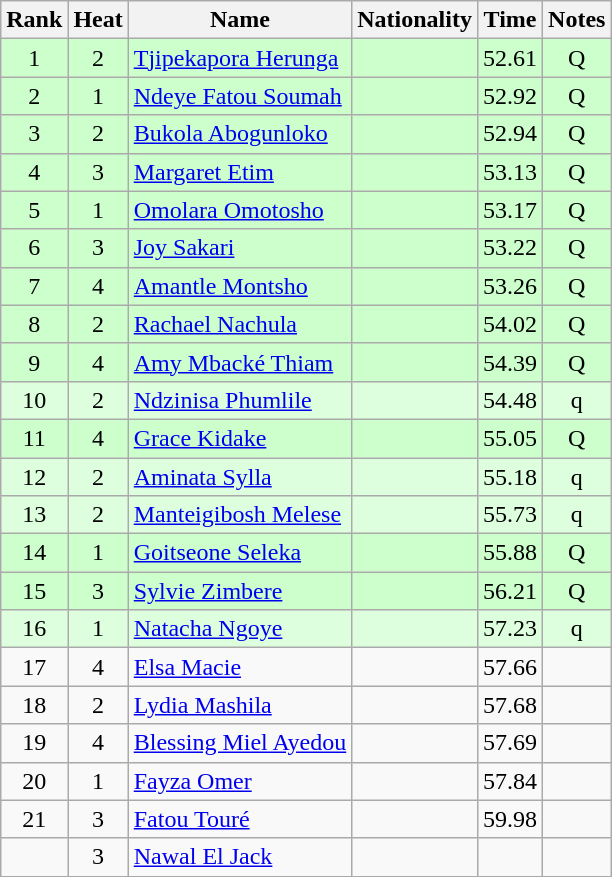<table class="wikitable sortable" style="text-align:center">
<tr>
<th>Rank</th>
<th>Heat</th>
<th>Name</th>
<th>Nationality</th>
<th>Time</th>
<th>Notes</th>
</tr>
<tr bgcolor=ccffcc>
<td>1</td>
<td>2</td>
<td align=left><a href='#'>Tjipekapora Herunga</a></td>
<td align=left></td>
<td>52.61</td>
<td>Q</td>
</tr>
<tr bgcolor=ccffcc>
<td>2</td>
<td>1</td>
<td align=left><a href='#'>Ndeye Fatou Soumah</a></td>
<td align=left></td>
<td>52.92</td>
<td>Q</td>
</tr>
<tr bgcolor=ccffcc>
<td>3</td>
<td>2</td>
<td align=left><a href='#'>Bukola Abogunloko</a></td>
<td align=left></td>
<td>52.94</td>
<td>Q</td>
</tr>
<tr bgcolor=ccffcc>
<td>4</td>
<td>3</td>
<td align=left><a href='#'>Margaret Etim</a></td>
<td align=left></td>
<td>53.13</td>
<td>Q</td>
</tr>
<tr bgcolor=ccffcc>
<td>5</td>
<td>1</td>
<td align=left><a href='#'>Omolara Omotosho</a></td>
<td align=left></td>
<td>53.17</td>
<td>Q</td>
</tr>
<tr bgcolor=ccffcc>
<td>6</td>
<td>3</td>
<td align=left><a href='#'>Joy Sakari</a></td>
<td align=left></td>
<td>53.22</td>
<td>Q</td>
</tr>
<tr bgcolor=ccffcc>
<td>7</td>
<td>4</td>
<td align=left><a href='#'>Amantle Montsho</a></td>
<td align=left></td>
<td>53.26</td>
<td>Q</td>
</tr>
<tr bgcolor=ccffcc>
<td>8</td>
<td>2</td>
<td align=left><a href='#'>Rachael Nachula</a></td>
<td align=left></td>
<td>54.02</td>
<td>Q</td>
</tr>
<tr bgcolor=ccffcc>
<td>9</td>
<td>4</td>
<td align=left><a href='#'>Amy Mbacké Thiam</a></td>
<td align=left></td>
<td>54.39</td>
<td>Q</td>
</tr>
<tr bgcolor=ddffdd>
<td>10</td>
<td>2</td>
<td align=left><a href='#'>Ndzinisa Phumlile</a></td>
<td align=left></td>
<td>54.48</td>
<td>q</td>
</tr>
<tr bgcolor=ccffcc>
<td>11</td>
<td>4</td>
<td align=left><a href='#'>Grace Kidake</a></td>
<td align=left></td>
<td>55.05</td>
<td>Q</td>
</tr>
<tr bgcolor=ddffdd>
<td>12</td>
<td>2</td>
<td align=left><a href='#'>Aminata Sylla</a></td>
<td align=left></td>
<td>55.18</td>
<td>q</td>
</tr>
<tr bgcolor=ddffdd>
<td>13</td>
<td>2</td>
<td align=left><a href='#'>Manteigibosh Melese</a></td>
<td align=left></td>
<td>55.73</td>
<td>q</td>
</tr>
<tr bgcolor=ccffcc>
<td>14</td>
<td>1</td>
<td align=left><a href='#'>Goitseone Seleka</a></td>
<td align=left></td>
<td>55.88</td>
<td>Q</td>
</tr>
<tr bgcolor=ccffcc>
<td>15</td>
<td>3</td>
<td align=left><a href='#'>Sylvie Zimbere</a></td>
<td align=left></td>
<td>56.21</td>
<td>Q</td>
</tr>
<tr bgcolor=ddffdd>
<td>16</td>
<td>1</td>
<td align=left><a href='#'>Natacha Ngoye</a></td>
<td align=left></td>
<td>57.23</td>
<td>q</td>
</tr>
<tr>
<td>17</td>
<td>4</td>
<td align=left><a href='#'>Elsa Macie</a></td>
<td align=left></td>
<td>57.66</td>
<td></td>
</tr>
<tr>
<td>18</td>
<td>2</td>
<td align=left><a href='#'>Lydia Mashila</a></td>
<td align=left></td>
<td>57.68</td>
<td></td>
</tr>
<tr>
<td>19</td>
<td>4</td>
<td align=left><a href='#'>Blessing Miel Ayedou</a></td>
<td align=left></td>
<td>57.69</td>
<td></td>
</tr>
<tr>
<td>20</td>
<td>1</td>
<td align=left><a href='#'>Fayza Omer</a></td>
<td align=left></td>
<td>57.84</td>
<td></td>
</tr>
<tr>
<td>21</td>
<td>3</td>
<td align=left><a href='#'>Fatou Touré</a></td>
<td align=left></td>
<td>59.98</td>
<td></td>
</tr>
<tr>
<td></td>
<td>3</td>
<td align=left><a href='#'>Nawal El Jack</a></td>
<td align=left></td>
<td></td>
<td></td>
</tr>
</table>
